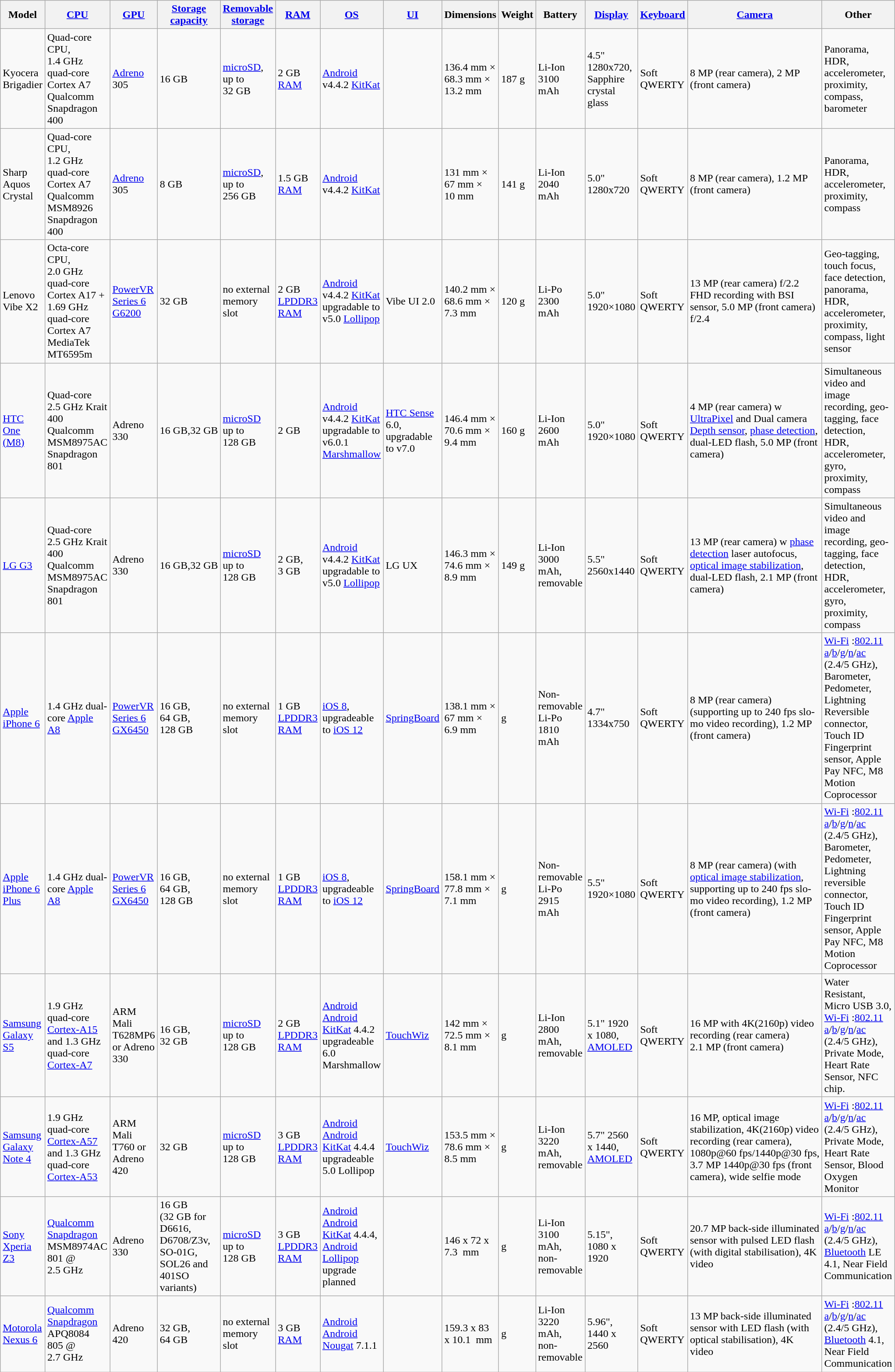<table class="wikitable sortable collapsible">
<tr>
<th>Model</th>
<th><a href='#'>CPU</a></th>
<th><a href='#'>GPU</a></th>
<th><a href='#'>Storage capacity</a></th>
<th><a href='#'>Removable storage</a></th>
<th><a href='#'>RAM</a></th>
<th><a href='#'>OS</a></th>
<th><a href='#'>UI</a></th>
<th>Dimensions</th>
<th>Weight</th>
<th>Battery</th>
<th><a href='#'>Display</a></th>
<th><a href='#'>Keyboard</a></th>
<th><a href='#'>Camera</a></th>
<th>Other</th>
</tr>
<tr>
<td>Kyocera Brigadier</td>
<td>Quad-core CPU, 1.4 GHz quad-core Cortex A7 Qualcomm Snapdragon 400</td>
<td><a href='#'>Adreno</a> 305</td>
<td>16 GB</td>
<td><a href='#'>microSD</a>, up to 32 GB</td>
<td>2 GB <a href='#'>RAM</a></td>
<td><a href='#'>Android</a> v4.4.2 <a href='#'>KitKat</a></td>
<td></td>
<td>136.4 mm × 68.3 mm × 13.2 mm</td>
<td>187 g</td>
<td>Li-Ion 3100 mAh</td>
<td>4.5" 1280x720, Sapphire crystal glass</td>
<td>Soft QWERTY</td>
<td>8 MP (rear camera), 2 MP (front camera)</td>
<td>Panorama, HDR, accelerometer, proximity, compass, barometer</td>
</tr>
<tr>
<td>Sharp Aquos Crystal</td>
<td>Quad-core CPU, 1.2 GHz quad-core Cortex A7 Qualcomm MSM8926 Snapdragon 400</td>
<td><a href='#'>Adreno</a> 305</td>
<td>8 GB</td>
<td><a href='#'>microSD</a>, up to 256 GB</td>
<td>1.5 GB <a href='#'>RAM</a></td>
<td><a href='#'>Android</a> v4.4.2 <a href='#'>KitKat</a></td>
<td></td>
<td>131 mm × 67 mm × 10 mm</td>
<td>141 g</td>
<td>Li-Ion 2040 mAh</td>
<td>5.0" 1280x720</td>
<td>Soft QWERTY</td>
<td>8 MP (rear camera), 1.2 MP (front camera)</td>
<td>Panorama, HDR, accelerometer, proximity, compass</td>
</tr>
<tr>
<td>Lenovo Vibe X2</td>
<td>Octa-core CPU, 2.0 GHz quad-core Cortex A17 + 1.69 GHz quad-core Cortex A7 MediaTek MT6595m</td>
<td><a href='#'>PowerVR Series 6 G6200</a></td>
<td>32 GB</td>
<td>no external memory slot</td>
<td>2 GB <a href='#'>LPDDR3</a> <a href='#'>RAM</a></td>
<td><a href='#'>Android</a> v4.4.2 <a href='#'>KitKat</a> upgradable to v5.0 <a href='#'>Lollipop</a></td>
<td>Vibe UI 2.0</td>
<td>140.2 mm × 68.6 mm × 7.3 mm</td>
<td>120 g</td>
<td>Li-Po 2300 mAh</td>
<td>5.0" 1920×1080</td>
<td>Soft QWERTY</td>
<td>13 MP (rear camera) f/2.2 FHD recording with BSI sensor, 5.0 MP (front camera) f/2.4</td>
<td>Geo-tagging, touch focus, face detection, panorama, HDR, accelerometer, proximity, compass, light sensor</td>
</tr>
<tr>
<td><a href='#'>HTC One (M8)</a></td>
<td>Quad-core 2.5 GHz Krait 400 Qualcomm MSM8975AC Snapdragon 801</td>
<td>Adreno 330</td>
<td>16 GB,32 GB</td>
<td><a href='#'>microSD</a> up to 128 GB</td>
<td>2 GB</td>
<td><a href='#'>Android</a> v4.4.2 <a href='#'>KitKat</a> upgradable to v6.0.1 <a href='#'>Marshmallow</a></td>
<td><a href='#'>HTC Sense</a> 6.0, upgradable to v7.0</td>
<td>146.4 mm × 70.6 mm × 9.4 mm</td>
<td>160 g</td>
<td>Li-Ion 2600 mAh</td>
<td>5.0" 1920×1080</td>
<td>Soft QWERTY</td>
<td>4 MP (rear camera) w <a href='#'>UltraPixel</a> and Dual camera <a href='#'>Depth sensor</a>, <a href='#'>phase detection</a>, dual-LED flash, 5.0 MP (front camera)</td>
<td>Simultaneous video and image recording, geo-tagging, face detection, HDR, accelerometer, gyro, proximity, compass</td>
</tr>
<tr>
<td><a href='#'>LG G3</a></td>
<td>Quad-core 2.5 GHz Krait 400 Qualcomm MSM8975AC Snapdragon 801</td>
<td>Adreno 330</td>
<td>16 GB,32 GB</td>
<td><a href='#'>microSD</a> up to 128 GB</td>
<td>2 GB, 3 GB</td>
<td><a href='#'>Android</a> v4.4.2 <a href='#'>KitKat</a> upgradable to v5.0 <a href='#'>Lollipop</a></td>
<td>LG UX</td>
<td>146.3 mm × 74.6 mm × 8.9 mm</td>
<td>149 g</td>
<td>Li-Ion 3000 mAh, removable</td>
<td>5.5" 2560x1440</td>
<td>Soft QWERTY</td>
<td>13 MP (rear camera) w <a href='#'>phase detection</a> laser autofocus, <a href='#'>optical image stabilization</a>, dual-LED flash, 2.1 MP (front camera)</td>
<td>Simultaneous video and image recording, geo-tagging, face detection, HDR, accelerometer, gyro, proximity, compass</td>
</tr>
<tr>
<td><a href='#'>Apple iPhone 6</a></td>
<td>1.4 GHz dual-core <a href='#'>Apple A8</a></td>
<td><a href='#'>PowerVR Series 6 GX6450</a></td>
<td>16 GB, 64 GB, 128 GB</td>
<td>no external memory slot</td>
<td>1 GB <a href='#'>LPDDR3</a> <a href='#'>RAM</a></td>
<td><a href='#'>iOS 8</a>, upgradeable to <a href='#'>iOS 12</a></td>
<td><a href='#'>SpringBoard</a></td>
<td>138.1 mm × 67 mm × 6.9 mm</td>
<td>g</td>
<td>Non-removable Li-Po 1810 mAh</td>
<td>4.7" 1334x750</td>
<td>Soft QWERTY</td>
<td>8 MP (rear camera)(supporting up to 240 fps slo-mo video recording), 1.2 MP (front camera)</td>
<td><a href='#'>Wi-Fi</a> :<a href='#'>802.11</a> <a href='#'>a</a>/<a href='#'>b</a>/<a href='#'>g</a>/<a href='#'>n</a>/<a href='#'>ac</a> (2.4/5 GHz), Barometer, Pedometer, Lightning Reversible connector, Touch ID Fingerprint sensor, Apple Pay NFC, M8 Motion Coprocessor</td>
</tr>
<tr>
<td><a href='#'>Apple iPhone 6 Plus</a></td>
<td>1.4 GHz dual-core <a href='#'>Apple A8</a></td>
<td><a href='#'>PowerVR Series 6 GX6450</a></td>
<td>16 GB, 64 GB, 128 GB</td>
<td>no external memory slot</td>
<td>1 GB <a href='#'>LPDDR3</a> <a href='#'>RAM</a></td>
<td><a href='#'>iOS 8</a>, upgradeable to <a href='#'>iOS 12</a></td>
<td><a href='#'>SpringBoard</a></td>
<td>158.1 mm × 77.8 mm × 7.1 mm</td>
<td>g</td>
<td>Non-removable Li-Po 2915 mAh</td>
<td>5.5" 1920×1080</td>
<td>Soft QWERTY</td>
<td>8 MP (rear camera) (with <a href='#'>optical image stabilization</a>, supporting up to 240 fps slo-mo video recording), 1.2 MP (front camera)</td>
<td><a href='#'>Wi-Fi</a> :<a href='#'>802.11</a> <a href='#'>a</a>/<a href='#'>b</a>/<a href='#'>g</a>/<a href='#'>n</a>/<a href='#'>ac</a> (2.4/5 GHz), Barometer, Pedometer, Lightning reversible connector, Touch ID Fingerprint sensor, Apple Pay NFC, M8 Motion Coprocessor</td>
</tr>
<tr>
<td><a href='#'>Samsung Galaxy S5</a></td>
<td>1.9 GHz quad-core <a href='#'>Cortex-A15</a> and 1.3 GHz quad-core <a href='#'>Cortex-A7</a></td>
<td>ARM Mali T628MP6 or Adreno 330</td>
<td>16 GB, 32 GB</td>
<td><a href='#'>microSD</a> up to 128 GB</td>
<td>2 GB <a href='#'>LPDDR3</a> <a href='#'>RAM</a></td>
<td><a href='#'>Android</a> <a href='#'>Android KitKat</a> 4.4.2 upgradeable 6.0 Marshmallow</td>
<td><a href='#'>TouchWiz</a></td>
<td>142 mm × 72.5 mm × 8.1 mm</td>
<td>g</td>
<td>Li-Ion 2800 mAh, removable</td>
<td>5.1" 1920 x 1080, <a href='#'>AMOLED</a></td>
<td>Soft QWERTY</td>
<td>16 MP with 4K(2160p) video recording (rear camera) 2.1 MP (front camera)</td>
<td>Water Resistant, Micro USB 3.0, <a href='#'>Wi-Fi</a> :<a href='#'>802.11</a> <a href='#'>a</a>/<a href='#'>b</a>/<a href='#'>g</a>/<a href='#'>n</a>/<a href='#'>ac</a> (2.4/5 GHz), Private Mode, Heart Rate Sensor, NFC chip.</td>
</tr>
<tr>
<td><a href='#'>Samsung Galaxy Note 4</a></td>
<td>1.9 GHz quad-core <a href='#'>Cortex-A57</a> and 1.3 GHz quad-core <a href='#'>Cortex-A53</a></td>
<td>ARM Mali T760 or Adreno 420</td>
<td>32 GB</td>
<td><a href='#'>microSD</a> up to 128 GB</td>
<td>3 GB <a href='#'>LPDDR3</a> <a href='#'>RAM</a></td>
<td><a href='#'>Android</a> <a href='#'>Android KitKat</a> 4.4.4 upgradeable 5.0 Lollipop</td>
<td><a href='#'>TouchWiz</a></td>
<td>153.5 mm × 78.6 mm × 8.5 mm</td>
<td>g</td>
<td>Li-Ion 3220 mAh, removable</td>
<td>5.7" 2560 x 1440, <a href='#'>AMOLED</a></td>
<td>Soft QWERTY</td>
<td>16 MP, optical image stabilization, 4K(2160p) video recording (rear camera), 1080p@60 fps/1440p@30 fps, 3.7 MP 1440p@30 fps (front camera), wide selfie mode</td>
<td><a href='#'>Wi-Fi</a> :<a href='#'>802.11</a> <a href='#'>a</a>/<a href='#'>b</a>/<a href='#'>g</a>/<a href='#'>n</a>/<a href='#'>ac</a> (2.4/5 GHz), Private Mode, Heart Rate Sensor, Blood Oxygen Monitor</td>
</tr>
<tr>
<td><a href='#'>Sony Xperia Z3</a></td>
<td><a href='#'>Qualcomm Snapdragon</a> MSM8974AC 801 @ 2.5 GHz</td>
<td>Adreno 330</td>
<td>16 GB (32 GB for D6616, D6708/Z3v, SO-01G, SOL26 and 401SO variants)</td>
<td><a href='#'>microSD</a> up to 128 GB</td>
<td>3 GB <a href='#'>LPDDR3</a> <a href='#'>RAM</a></td>
<td><a href='#'>Android</a> <a href='#'>Android KitKat</a> 4.4.4, <a href='#'>Android Lollipop</a> upgrade planned</td>
<td></td>
<td>146 x 72 x 7.3  mm</td>
<td>g</td>
<td>Li-Ion 3100 mAh, non-removable</td>
<td>5.15", 1080 x 1920</td>
<td>Soft QWERTY</td>
<td>20.7 MP back-side illuminated sensor with pulsed LED flash (with digital stabilisation), 4K video</td>
<td><a href='#'>Wi-Fi</a> :<a href='#'>802.11</a> <a href='#'>a</a>/<a href='#'>b</a>/<a href='#'>g</a>/<a href='#'>n</a>/<a href='#'>ac</a> (2.4/5 GHz), <a href='#'>Bluetooth</a> LE 4.1, Near Field Communication</td>
</tr>
<tr>
<td><a href='#'>Motorola</a> <a href='#'>Nexus 6</a></td>
<td><a href='#'>Qualcomm Snapdragon</a> APQ8084 805 @ 2.7 GHz</td>
<td>Adreno 420</td>
<td>32 GB, 64 GB</td>
<td>no external memory slot</td>
<td>3 GB <a href='#'>RAM</a></td>
<td><a href='#'>Android</a> <a href='#'>Android Nougat</a> 7.1.1</td>
<td></td>
<td>159.3 x 83 x 10.1  mm</td>
<td> g</td>
<td>Li-Ion 3220 mAh, non-removable</td>
<td>5.96", 1440 x 2560</td>
<td>Soft QWERTY</td>
<td>13 MP back-side illuminated sensor with LED flash (with optical stabilisation), 4K video</td>
<td><a href='#'>Wi-Fi</a> :<a href='#'>802.11</a> <a href='#'>a</a>/<a href='#'>b</a>/<a href='#'>g</a>/<a href='#'>n</a>/<a href='#'>ac</a> (2.4/5 GHz), <a href='#'>Bluetooth</a> 4.1, Near Field Communication</td>
</tr>
</table>
